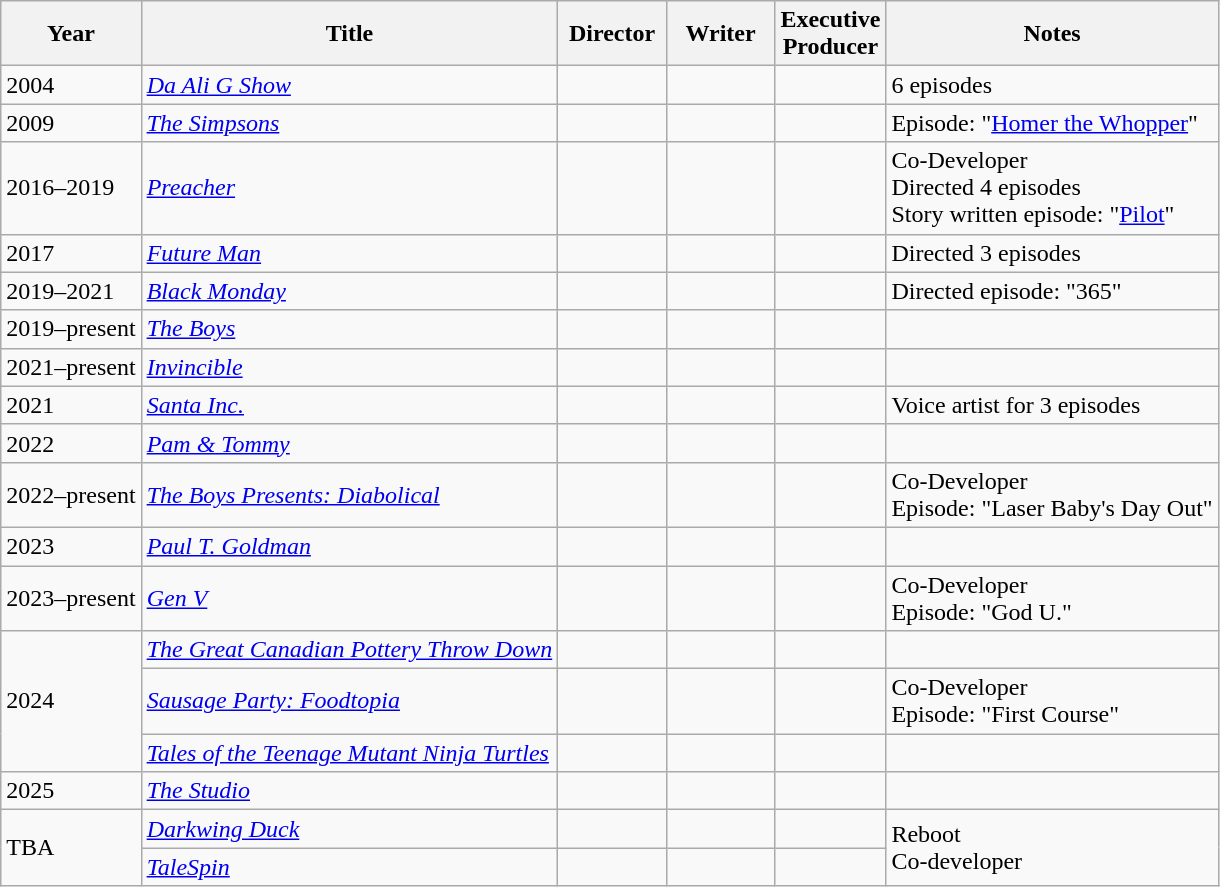<table class="wikitable">
<tr>
<th>Year</th>
<th>Title</th>
<th width="65">Director</th>
<th width="65">Writer</th>
<th width="65">Executive<br>Producer</th>
<th>Notes</th>
</tr>
<tr>
<td>2004</td>
<td><em><a href='#'>Da Ali G Show</a></em></td>
<td></td>
<td></td>
<td></td>
<td>6 episodes</td>
</tr>
<tr>
<td>2009</td>
<td><em><a href='#'>The Simpsons</a></em></td>
<td></td>
<td></td>
<td></td>
<td>Episode: "<a href='#'>Homer the Whopper</a>"</td>
</tr>
<tr>
<td>2016–2019</td>
<td><em><a href='#'>Preacher</a></em></td>
<td></td>
<td></td>
<td></td>
<td>Co-Developer <br> Directed 4 episodes <br> Story written episode: "<a href='#'>Pilot</a>"</td>
</tr>
<tr>
<td>2017</td>
<td><em><a href='#'>Future Man</a></em></td>
<td></td>
<td></td>
<td></td>
<td>Directed 3 episodes</td>
</tr>
<tr>
<td>2019–2021</td>
<td><em><a href='#'>Black Monday</a></em></td>
<td></td>
<td></td>
<td></td>
<td>Directed episode: "365"</td>
</tr>
<tr>
<td>2019–present</td>
<td><em><a href='#'>The Boys</a></em></td>
<td></td>
<td></td>
<td></td>
<td></td>
</tr>
<tr>
<td>2021–present</td>
<td><em><a href='#'>Invincible</a></em></td>
<td></td>
<td></td>
<td></td>
<td></td>
</tr>
<tr>
<td>2021</td>
<td><em><a href='#'>Santa Inc.</a></em></td>
<td></td>
<td></td>
<td></td>
<td>Voice artist for 3 episodes</td>
</tr>
<tr>
<td>2022</td>
<td><em><a href='#'>Pam & Tommy</a></em></td>
<td></td>
<td></td>
<td></td>
<td></td>
</tr>
<tr>
<td>2022–present</td>
<td><em><a href='#'>The Boys Presents: Diabolical</a></em></td>
<td></td>
<td></td>
<td></td>
<td>Co-Developer <br> Episode: "Laser Baby's Day Out"</td>
</tr>
<tr>
<td>2023</td>
<td><em><a href='#'>Paul T. Goldman</a></em></td>
<td></td>
<td></td>
<td></td>
<td></td>
</tr>
<tr>
<td>2023–present</td>
<td><em><a href='#'>Gen V</a></em></td>
<td></td>
<td></td>
<td></td>
<td>Co-Developer <br> Episode: "God U."</td>
</tr>
<tr>
<td rowspan="3">2024</td>
<td><em><a href='#'>The Great Canadian Pottery Throw Down</a></em></td>
<td></td>
<td></td>
<td></td>
<td></td>
</tr>
<tr>
<td><em><a href='#'>Sausage Party: Foodtopia</a></em></td>
<td></td>
<td></td>
<td></td>
<td>Co-Developer <br> Episode: "First Course"</td>
</tr>
<tr>
<td><em><a href='#'>Tales of the Teenage Mutant Ninja Turtles</a></em></td>
<td></td>
<td></td>
<td></td>
<td></td>
</tr>
<tr>
<td>2025</td>
<td><em><a href='#'>The Studio</a></em></td>
<td></td>
<td></td>
<td></td>
<td></td>
</tr>
<tr>
<td rowspan="2">TBA</td>
<td><em><a href='#'>Darkwing Duck</a></em></td>
<td></td>
<td></td>
<td></td>
<td rowspan="2">Reboot<br>Co-developer</td>
</tr>
<tr>
<td><em><a href='#'>TaleSpin</a></em></td>
<td></td>
<td></td>
<td></td>
</tr>
</table>
